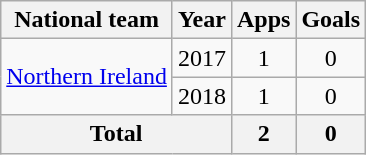<table class=wikitable style="text-align: center;">
<tr>
<th>National team</th>
<th>Year</th>
<th>Apps</th>
<th>Goals</th>
</tr>
<tr>
<td rowspan=2><a href='#'>Northern Ireland</a></td>
<td>2017</td>
<td>1</td>
<td>0</td>
</tr>
<tr>
<td>2018</td>
<td>1</td>
<td>0</td>
</tr>
<tr>
<th colspan=2>Total</th>
<th>2</th>
<th>0</th>
</tr>
</table>
